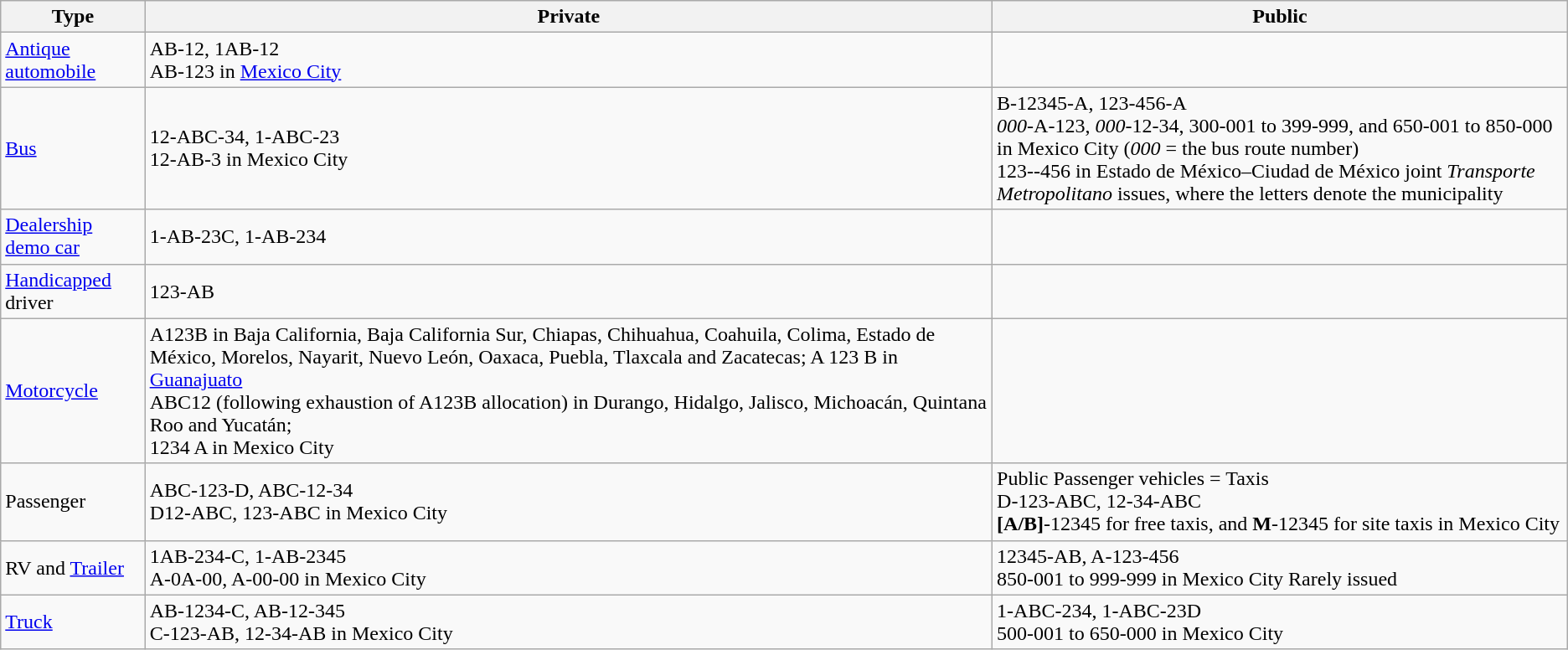<table class=wikitable>
<tr>
<th>Type</th>
<th>Private</th>
<th>Public</th>
</tr>
<tr>
<td><a href='#'>Antique automobile</a></td>
<td>AB-12, 1AB-12<br>AB-123 in <a href='#'>Mexico City</a></td>
<td></td>
</tr>
<tr>
<td><a href='#'>Bus</a></td>
<td>12-ABC-34, 1-ABC-23<br>12-AB-3 in Mexico City</td>
<td>B-12345-A, 123-456-A<br><em>000</em>-A-123, <em>000</em>-12-34, 300-001 to 399-999, and 650-001 to 850-000 in Mexico City (<em>000</em> = the bus route number)<br>123--456 in Estado de México–Ciudad de México joint <em>Transporte Metropolitano</em> issues, where the letters denote the municipality</td>
</tr>
<tr>
<td><a href='#'>Dealership demo car</a></td>
<td>1-AB-23C, 1-AB-234</td>
<td></td>
</tr>
<tr>
<td><a href='#'>Handicapped</a> driver</td>
<td>123-AB</td>
<td></td>
</tr>
<tr>
<td><a href='#'>Motorcycle</a></td>
<td>A123B in Baja California, Baja California Sur, Chiapas, Chihuahua, Coahuila, Colima, Estado de México, Morelos, Nayarit, Nuevo León, Oaxaca, Puebla, Tlaxcala and Zacatecas; A 123 B in <a href='#'>Guanajuato</a><br>ABC12 (following exhaustion of A123B allocation) in Durango, Hidalgo, Jalisco, Michoacán, Quintana Roo and Yucatán;<br>1234 A in Mexico City</td>
<td></td>
</tr>
<tr>
<td>Passenger</td>
<td>ABC-123-D, ABC-12-34<br>D12-ABC, 123-ABC in Mexico City</td>
<td>Public Passenger vehicles = Taxis<br>D-123-ABC, 12-34-ABC<br><strong>[A/B]</strong>-12345 for free taxis, and <strong>M</strong>-12345 for site taxis in Mexico City</td>
</tr>
<tr>
<td>RV and <a href='#'>Trailer</a></td>
<td>1AB-234-C, 1-AB-2345<br>A-0A-00, A-00-00 in Mexico City</td>
<td>12345-AB, A-123-456<br>850-001 to 999-999 in Mexico City
Rarely issued</td>
</tr>
<tr>
<td><a href='#'>Truck</a></td>
<td>AB-1234-C, AB-12-345<br>C-123-AB, 12-34-AB in Mexico City</td>
<td>1-ABC-234, 1-ABC-23D<br>500-001 to 650-000 in Mexico City</td>
</tr>
</table>
